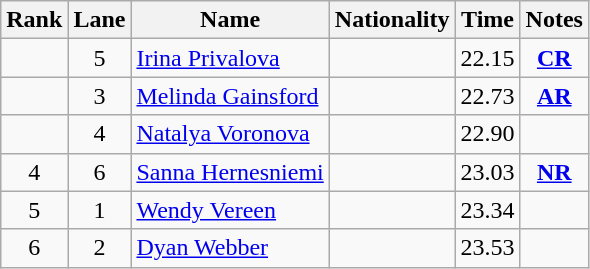<table class="wikitable sortable" style="text-align:center">
<tr>
<th>Rank</th>
<th>Lane</th>
<th>Name</th>
<th>Nationality</th>
<th>Time</th>
<th>Notes</th>
</tr>
<tr>
<td></td>
<td>5</td>
<td align="left"><a href='#'>Irina Privalova</a></td>
<td align=left></td>
<td>22.15</td>
<td><strong><a href='#'>CR</a></strong></td>
</tr>
<tr>
<td></td>
<td>3</td>
<td align="left"><a href='#'>Melinda Gainsford</a></td>
<td align=left></td>
<td>22.73</td>
<td><strong><a href='#'>AR</a></strong></td>
</tr>
<tr>
<td></td>
<td>4</td>
<td align="left"><a href='#'>Natalya Voronova</a></td>
<td align=left></td>
<td>22.90</td>
<td></td>
</tr>
<tr>
<td>4</td>
<td>6</td>
<td align="left"><a href='#'>Sanna Hernesniemi</a></td>
<td align=left></td>
<td>23.03</td>
<td><strong><a href='#'>NR</a></strong></td>
</tr>
<tr>
<td>5</td>
<td>1</td>
<td align="left"><a href='#'>Wendy Vereen</a></td>
<td align=left></td>
<td>23.34</td>
<td></td>
</tr>
<tr>
<td>6</td>
<td>2</td>
<td align="left"><a href='#'>Dyan Webber</a></td>
<td align=left></td>
<td>23.53</td>
<td></td>
</tr>
</table>
